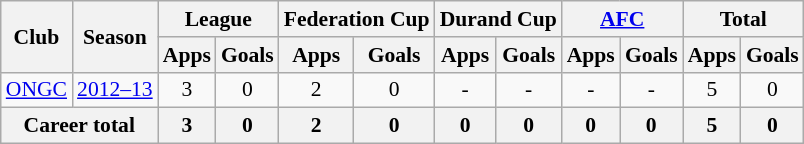<table class="wikitable" style="font-size:90%; text-align:center;">
<tr>
<th rowspan="2">Club</th>
<th rowspan="2">Season</th>
<th colspan="2">League</th>
<th colspan="2">Federation Cup</th>
<th colspan="2">Durand Cup</th>
<th colspan="2"><a href='#'>AFC</a></th>
<th colspan="2">Total</th>
</tr>
<tr>
<th>Apps</th>
<th>Goals</th>
<th>Apps</th>
<th>Goals</th>
<th>Apps</th>
<th>Goals</th>
<th>Apps</th>
<th>Goals</th>
<th>Apps</th>
<th>Goals</th>
</tr>
<tr>
<td rowspan="1"><a href='#'>ONGC</a></td>
<td><a href='#'>2012–13</a></td>
<td>3</td>
<td>0</td>
<td>2</td>
<td>0</td>
<td>-</td>
<td>-</td>
<td>-</td>
<td>-</td>
<td>5</td>
<td>0</td>
</tr>
<tr>
<th colspan="2">Career total</th>
<th>3</th>
<th>0</th>
<th>2</th>
<th>0</th>
<th>0</th>
<th>0</th>
<th>0</th>
<th>0</th>
<th>5</th>
<th>0</th>
</tr>
</table>
